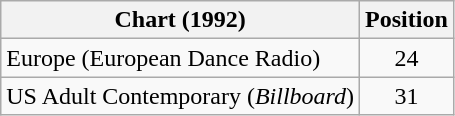<table class="wikitable sortable">
<tr>
<th>Chart (1992)</th>
<th>Position</th>
</tr>
<tr>
<td>Europe (European Dance Radio)</td>
<td align="center">24</td>
</tr>
<tr>
<td>US Adult Contemporary (<em>Billboard</em>)</td>
<td align="center">31</td>
</tr>
</table>
